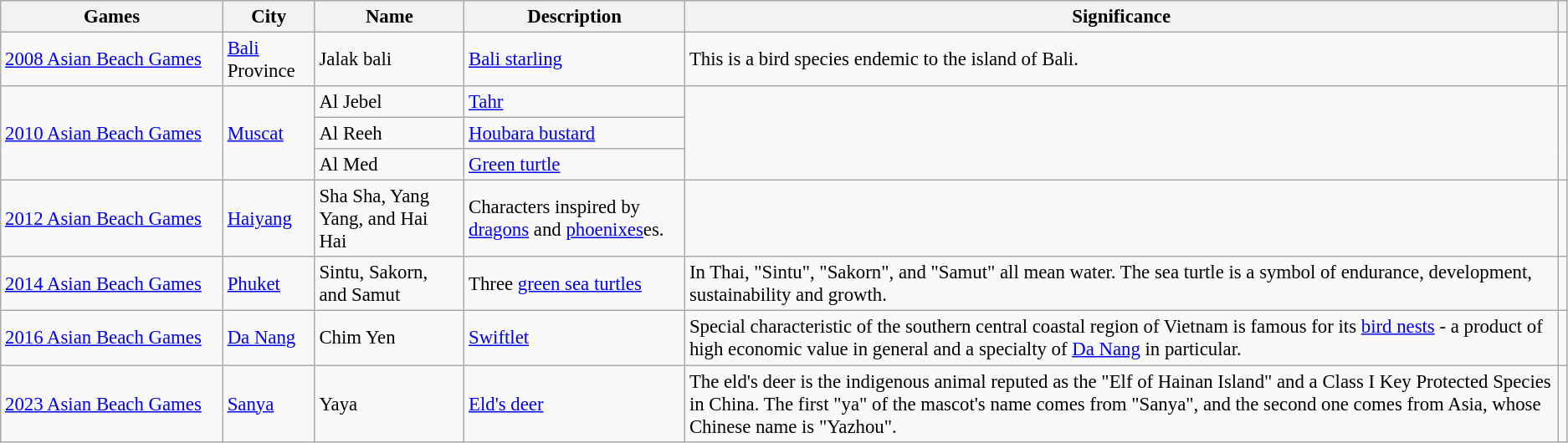<table class="wikitable" style="font-size:95%;">
<tr style="background:#efefef;">
<th style="width:170px;">Games</th>
<th>City</th>
<th>Name</th>
<th>Description</th>
<th>Significance</th>
<th></th>
</tr>
<tr>
<td><a href='#'>2008 Asian Beach Games</a></td>
<td><a href='#'>Bali</a> Province</td>
<td>Jalak bali</td>
<td><a href='#'>Bali starling</a></td>
<td>This is a bird species endemic to the island of Bali.</td>
<td></td>
</tr>
<tr>
<td rowspan=3><a href='#'>2010 Asian Beach Games</a></td>
<td rowspan=3><a href='#'>Muscat</a></td>
<td>Al Jebel</td>
<td><a href='#'>Tahr</a></td>
<td rowspan=3></td>
<td rowspan=3></td>
</tr>
<tr>
<td>Al Reeh</td>
<td><a href='#'>Houbara bustard</a></td>
</tr>
<tr>
<td>Al Med</td>
<td><a href='#'>Green turtle</a></td>
</tr>
<tr>
<td><a href='#'>2012 Asian Beach Games</a></td>
<td><a href='#'>Haiyang</a></td>
<td>Sha Sha, Yang Yang, and Hai Hai</td>
<td>Characters inspired by <a href='#'>dragons</a> and <a href='#'>phoenixes</a>es.</td>
<td></td>
<td></td>
</tr>
<tr>
<td><a href='#'>2014 Asian Beach Games</a></td>
<td><a href='#'>Phuket</a></td>
<td>Sintu, Sakorn, and Samut</td>
<td>Three <a href='#'>green sea turtles</a></td>
<td>In Thai, "Sintu", "Sakorn", and "Samut" all mean water. The sea turtle is a symbol of endurance, development, sustainability and growth.</td>
<td></td>
</tr>
<tr>
<td><a href='#'>2016 Asian Beach Games</a></td>
<td><a href='#'>Da Nang</a></td>
<td>Chim Yen</td>
<td><a href='#'>Swiftlet</a></td>
<td>Special characteristic of the southern central coastal region of Vietnam is famous for its <a href='#'>bird nests</a> - a product of high economic value in general and a specialty of <a href='#'>Da Nang</a> in particular.</td>
<td></td>
</tr>
<tr>
<td><a href='#'>2023 Asian Beach Games</a></td>
<td><a href='#'>Sanya</a></td>
<td>Yaya</td>
<td><a href='#'>Eld's deer</a></td>
<td>The eld's deer is the indigenous animal reputed as the "Elf of Hainan Island" and a Class I Key Protected Species in China. The first "ya" of the mascot's name comes from "Sanya", and the second one comes from Asia, whose Chinese name is "Yazhou".</td>
<td></td>
</tr>
</table>
